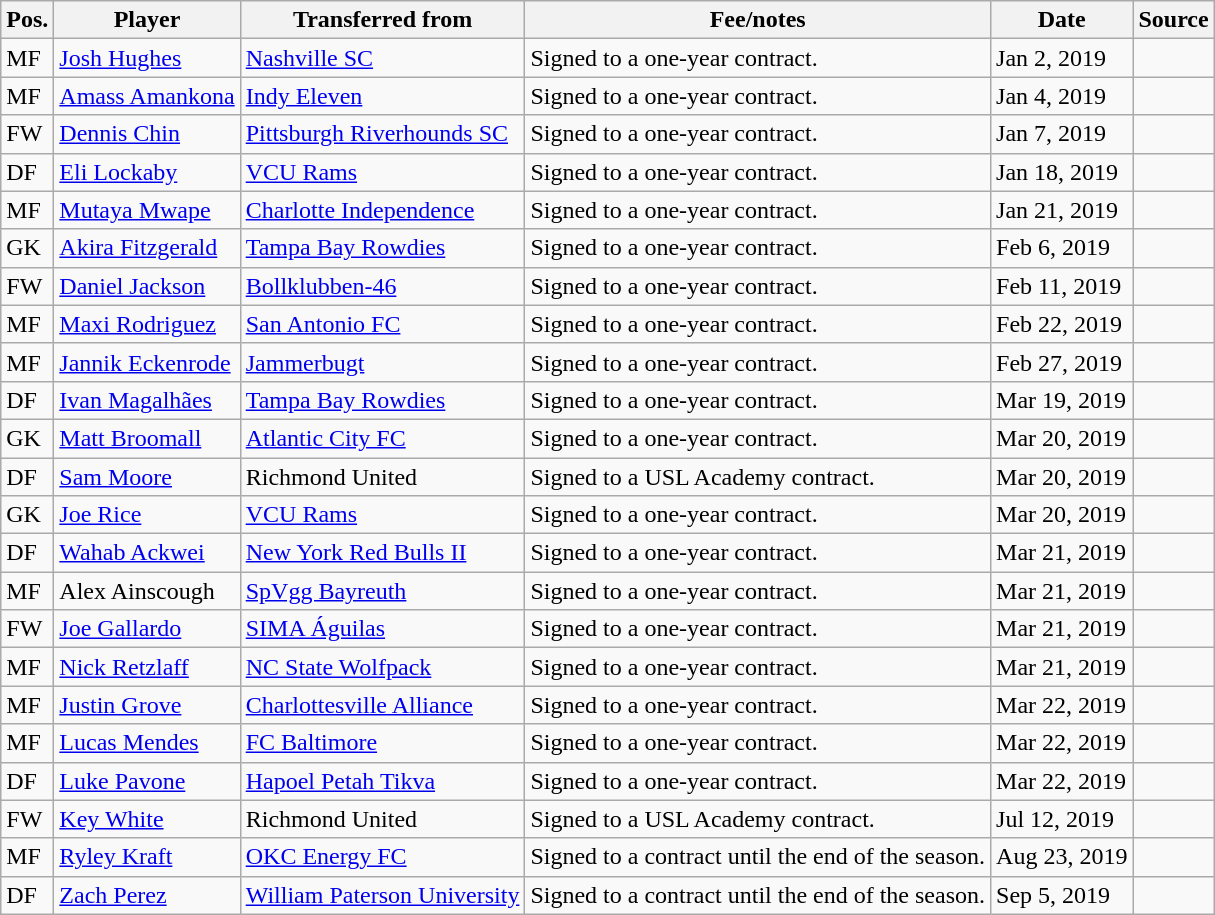<table class="wikitable sortable" style="text-align: left">
<tr>
<th><strong>Pos.</strong></th>
<th><strong>Player</strong></th>
<th><strong>Transferred from</strong></th>
<th><strong>Fee/notes</strong></th>
<th><strong>Date</strong></th>
<th><strong>Source</strong></th>
</tr>
<tr>
<td>MF</td>
<td> <a href='#'>Josh Hughes</a></td>
<td> <a href='#'>Nashville SC</a></td>
<td>Signed to a one-year contract.</td>
<td>Jan 2, 2019</td>
<td align=center></td>
</tr>
<tr>
<td>MF</td>
<td> <a href='#'>Amass Amankona</a></td>
<td> <a href='#'>Indy Eleven</a></td>
<td>Signed to a one-year contract.</td>
<td>Jan 4, 2019</td>
<td align=center></td>
</tr>
<tr>
<td>FW</td>
<td> <a href='#'>Dennis Chin</a></td>
<td> <a href='#'>Pittsburgh Riverhounds SC</a></td>
<td>Signed to a one-year contract.</td>
<td>Jan 7, 2019</td>
<td align=center></td>
</tr>
<tr>
<td>DF</td>
<td> <a href='#'>Eli Lockaby</a></td>
<td> <a href='#'>VCU Rams</a></td>
<td>Signed to a one-year contract.</td>
<td>Jan 18, 2019</td>
<td align=center></td>
</tr>
<tr>
<td>MF</td>
<td> <a href='#'>Mutaya Mwape</a></td>
<td> <a href='#'>Charlotte Independence</a></td>
<td>Signed to a one-year contract.</td>
<td>Jan 21, 2019</td>
<td align=center></td>
</tr>
<tr>
<td>GK</td>
<td> <a href='#'>Akira Fitzgerald</a></td>
<td> <a href='#'>Tampa Bay Rowdies</a></td>
<td>Signed to a one-year contract.</td>
<td>Feb 6, 2019</td>
<td align=center></td>
</tr>
<tr>
<td>FW</td>
<td> <a href='#'>Daniel Jackson</a></td>
<td> <a href='#'>Bollklubben-46</a></td>
<td>Signed to a one-year contract.</td>
<td>Feb 11, 2019</td>
<td align=center></td>
</tr>
<tr>
<td>MF</td>
<td> <a href='#'>Maxi Rodriguez</a></td>
<td> <a href='#'>San Antonio FC</a></td>
<td>Signed to a one-year contract.</td>
<td>Feb 22, 2019</td>
<td align=center></td>
</tr>
<tr>
<td>MF</td>
<td> <a href='#'>Jannik Eckenrode</a></td>
<td> <a href='#'>Jammerbugt</a></td>
<td>Signed to a one-year contract.</td>
<td>Feb 27, 2019</td>
<td align=center></td>
</tr>
<tr>
<td>DF</td>
<td> <a href='#'>Ivan Magalhães</a></td>
<td> <a href='#'>Tampa Bay Rowdies</a></td>
<td>Signed to a one-year contract.</td>
<td>Mar 19, 2019</td>
<td align=center></td>
</tr>
<tr>
<td>GK</td>
<td> <a href='#'>Matt Broomall</a></td>
<td> <a href='#'>Atlantic City FC</a></td>
<td>Signed to a one-year contract.</td>
<td>Mar 20, 2019</td>
<td align=center></td>
</tr>
<tr>
<td>DF</td>
<td> <a href='#'>Sam Moore</a></td>
<td> Richmond United</td>
<td>Signed to a USL Academy contract.</td>
<td>Mar 20, 2019</td>
<td align=center></td>
</tr>
<tr>
<td>GK</td>
<td> <a href='#'>Joe Rice</a></td>
<td> <a href='#'>VCU Rams</a></td>
<td>Signed to a one-year contract.</td>
<td>Mar 20, 2019</td>
<td align=center></td>
</tr>
<tr>
<td>DF</td>
<td> <a href='#'>Wahab Ackwei</a></td>
<td> <a href='#'>New York Red Bulls II</a></td>
<td>Signed to a one-year contract.</td>
<td>Mar 21, 2019</td>
<td align=center></td>
</tr>
<tr>
<td>MF</td>
<td> Alex Ainscough</td>
<td> <a href='#'>SpVgg Bayreuth</a></td>
<td>Signed to a one-year contract.</td>
<td>Mar 21, 2019</td>
<td align=center></td>
</tr>
<tr>
<td>FW</td>
<td> <a href='#'>Joe Gallardo</a></td>
<td> <a href='#'>SIMA Águilas</a></td>
<td>Signed to a one-year contract.</td>
<td>Mar 21, 2019</td>
<td align=center></td>
</tr>
<tr>
<td>MF</td>
<td> <a href='#'>Nick Retzlaff</a></td>
<td> <a href='#'>NC State Wolfpack</a></td>
<td>Signed to a one-year contract.</td>
<td>Mar 21, 2019</td>
<td align=center></td>
</tr>
<tr>
<td>MF</td>
<td> <a href='#'>Justin Grove</a></td>
<td> <a href='#'>Charlottesville Alliance</a></td>
<td>Signed to a one-year contract.</td>
<td>Mar 22, 2019</td>
<td align=center></td>
</tr>
<tr>
<td>MF</td>
<td> <a href='#'>Lucas Mendes</a></td>
<td> <a href='#'>FC Baltimore</a></td>
<td>Signed to a one-year contract.</td>
<td>Mar 22, 2019</td>
<td align=center></td>
</tr>
<tr>
<td>DF</td>
<td> <a href='#'>Luke Pavone</a></td>
<td> <a href='#'>Hapoel Petah Tikva</a></td>
<td>Signed to a one-year contract.</td>
<td>Mar 22, 2019</td>
<td align=center></td>
</tr>
<tr>
<td>FW</td>
<td> <a href='#'>Key White</a></td>
<td> Richmond United</td>
<td>Signed to a USL Academy contract.</td>
<td>Jul 12, 2019</td>
<td align=center></td>
</tr>
<tr>
<td>MF</td>
<td> <a href='#'>Ryley Kraft</a></td>
<td> <a href='#'>OKC Energy FC</a></td>
<td>Signed to a contract until the end of the season.</td>
<td>Aug 23, 2019</td>
<td align=center></td>
</tr>
<tr>
<td>DF</td>
<td> <a href='#'>Zach Perez</a></td>
<td> <a href='#'>William Paterson University</a></td>
<td>Signed to a contract until the end of the season.</td>
<td>Sep 5, 2019</td>
<td align=center></td>
</tr>
</table>
